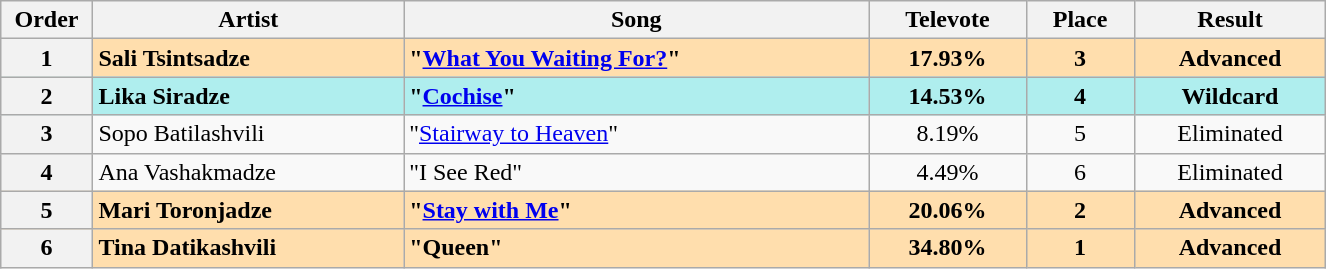<table class="sortable wikitable plainrowheaders" style="margin: 1em auto 1em auto; text-align:left; width:70%">
<tr>
<th width="7%">Order</th>
<th scope="col">Artist</th>
<th scope="col">Song</th>
<th scope="col">Televote</th>
<th scope="col">Place</th>
<th scope="col">Result</th>
</tr>
<tr style="font-weight:bold; background:navajowhite">
<th scope="row" style="text-align:center">1</th>
<td>Sali Tsintsadze</td>
<td>"<a href='#'>What You Waiting For?</a>"</td>
<td align="center">17.93%</td>
<td align="center">3</td>
<td align="center">Advanced</td>
</tr>
<tr style="font-weight:bold; background:paleturquoise">
<th scope="row" style="text-align:center">2</th>
<td>Lika Siradze</td>
<td>"<a href='#'>Cochise</a>"</td>
<td align="center">14.53%</td>
<td align="center">4</td>
<td align="center">Wildcard</td>
</tr>
<tr>
<th scope="row" style="text-align:center">3</th>
<td>Sopo Batilashvili</td>
<td>"<a href='#'>Stairway to Heaven</a>"</td>
<td align="center">8.19%</td>
<td align="center">5</td>
<td align="center">Eliminated</td>
</tr>
<tr>
<th scope="row" style="text-align:center">4</th>
<td>Ana Vashakmadze</td>
<td>"I See Red"</td>
<td align="center">4.49%</td>
<td align="center">6</td>
<td align="center">Eliminated</td>
</tr>
<tr style="font-weight:bold; background:navajowhite">
<th scope="row" style="text-align:center">5</th>
<td>Mari Toronjadze</td>
<td>"<a href='#'>Stay with Me</a>"</td>
<td align="center">20.06%</td>
<td align="center">2</td>
<td align="center">Advanced</td>
</tr>
<tr style="font-weight:bold; background:navajowhite">
<th scope="row" style="text-align:center">6</th>
<td>Tina Datikashvili</td>
<td>"Queen"</td>
<td align="center">34.80%</td>
<td align="center">1</td>
<td align="center">Advanced</td>
</tr>
</table>
